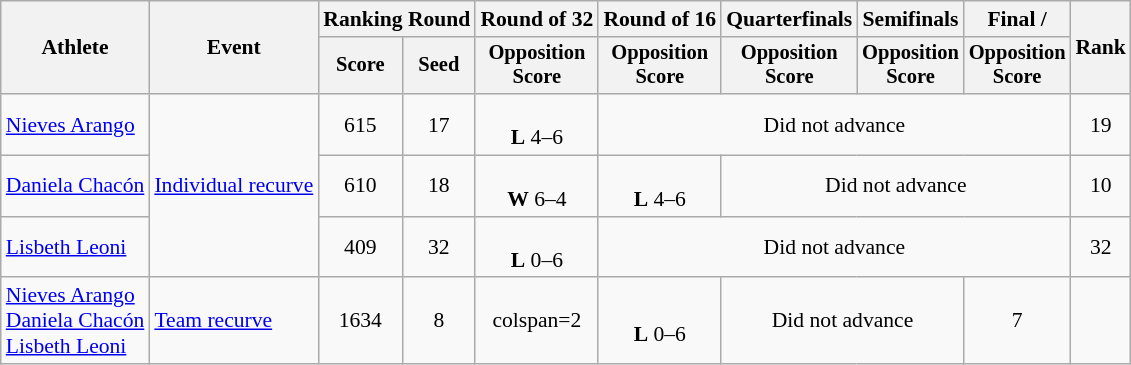<table class="wikitable" style="font-size:90%">
<tr>
<th rowspan="2">Athlete</th>
<th rowspan="2">Event</th>
<th colspan="2">Ranking Round</th>
<th>Round of 32</th>
<th>Round of 16</th>
<th>Quarterfinals</th>
<th>Semifinals</th>
<th>Final / </th>
<th rowspan="2">Rank</th>
</tr>
<tr style="font-size:95%">
<th>Score</th>
<th>Seed</th>
<th>Opposition<br>Score</th>
<th>Opposition<br>Score</th>
<th>Opposition<br>Score</th>
<th>Opposition<br>Score</th>
<th>Opposition<br>Score</th>
</tr>
<tr align=center>
<td align=left><a href='#'>Nieves Arango</a></td>
<td align=left rowspan=3><a href='#'>Individual recurve</a></td>
<td>615</td>
<td>17</td>
<td><br><strong>L</strong> 4–6</td>
<td colspan=4>Did not advance</td>
<td>19</td>
</tr>
<tr align=center>
<td align=left><a href='#'>Daniela Chacón</a></td>
<td>610</td>
<td>18</td>
<td><br><strong>W</strong> 6–4</td>
<td><br><strong>L</strong> 4–6</td>
<td colspan=3>Did not advance</td>
<td>10</td>
</tr>
<tr align=center>
<td align=left><a href='#'>Lisbeth Leoni</a></td>
<td>409</td>
<td>32</td>
<td><br><strong>L</strong> 0–6</td>
<td colspan=4>Did not advance</td>
<td>32</td>
</tr>
<tr align=center>
<td align=left><a href='#'>Nieves Arango</a><br><a href='#'>Daniela Chacón</a><br><a href='#'>Lisbeth Leoni</a></td>
<td align=left><a href='#'>Team recurve</a></td>
<td>1634</td>
<td>8</td>
<td>colspan=2 </td>
<td><br><strong>L</strong> 0–6</td>
<td colspan=2>Did not advance</td>
<td>7</td>
</tr>
</table>
